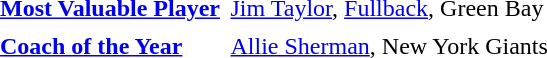<table cellpadding="3" cellspacing="1">
<tr>
<td><strong><a href='#'>Most Valuable Player</a></strong></td>
<td><a href='#'>Jim Taylor</a>, <a href='#'>Fullback</a>, Green Bay</td>
</tr>
<tr>
<td><strong><a href='#'>Coach of the Year</a></strong></td>
<td><a href='#'>Allie Sherman</a>, New York Giants</td>
</tr>
</table>
